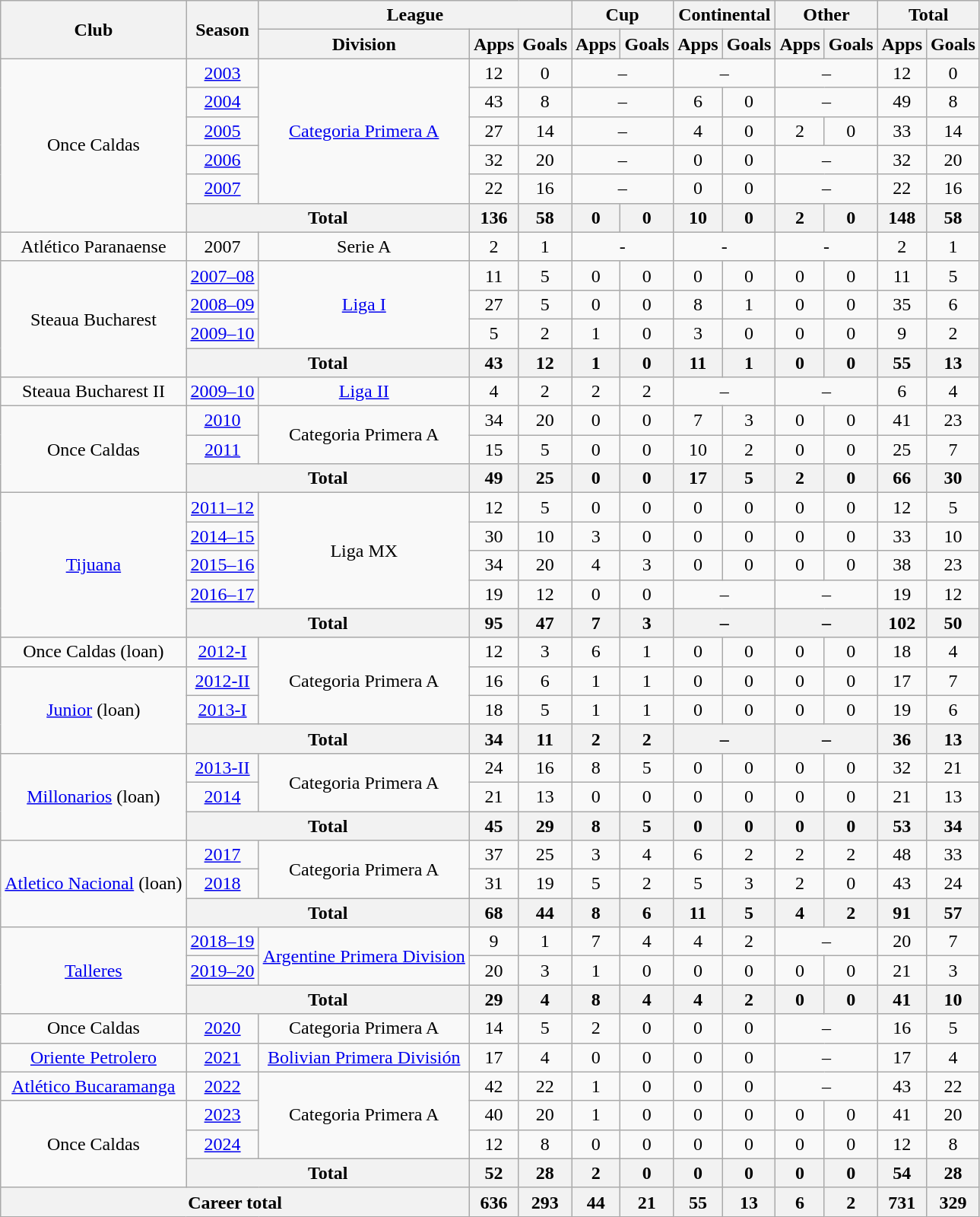<table class="wikitable" style="text-align:center">
<tr>
<th rowspan="2">Club</th>
<th rowspan="2">Season</th>
<th colspan="3">League</th>
<th colspan="2">Cup</th>
<th colspan="2">Continental</th>
<th colspan="2">Other</th>
<th colspan="2">Total</th>
</tr>
<tr>
<th>Division</th>
<th>Apps</th>
<th>Goals</th>
<th>Apps</th>
<th>Goals</th>
<th>Apps</th>
<th>Goals</th>
<th>Apps</th>
<th>Goals</th>
<th>Apps</th>
<th>Goals</th>
</tr>
<tr>
<td rowspan="6">Once Caldas</td>
<td><a href='#'>2003</a></td>
<td rowspan="5"><a href='#'>Categoria Primera A</a></td>
<td>12</td>
<td>0</td>
<td colspan="2">–</td>
<td colspan="2">–</td>
<td colspan="2">–</td>
<td>12</td>
<td>0</td>
</tr>
<tr>
<td><a href='#'>2004</a></td>
<td>43</td>
<td>8</td>
<td colspan="2">–</td>
<td>6</td>
<td>0</td>
<td colspan="2">–</td>
<td>49</td>
<td>8</td>
</tr>
<tr>
<td><a href='#'>2005</a></td>
<td>27</td>
<td>14</td>
<td colspan="2">–</td>
<td>4</td>
<td>0</td>
<td>2</td>
<td>0</td>
<td>33</td>
<td>14</td>
</tr>
<tr>
<td><a href='#'>2006</a></td>
<td>32</td>
<td>20</td>
<td colspan="2">–</td>
<td>0</td>
<td>0</td>
<td colspan="2">–</td>
<td>32</td>
<td>20</td>
</tr>
<tr>
<td><a href='#'>2007</a></td>
<td>22</td>
<td>16</td>
<td colspan="2">–</td>
<td>0</td>
<td>0</td>
<td colspan="2">–</td>
<td>22</td>
<td>16</td>
</tr>
<tr>
<th colspan="2">Total</th>
<th>136</th>
<th>58</th>
<th>0</th>
<th>0</th>
<th>10</th>
<th>0</th>
<th>2</th>
<th>0</th>
<th>148</th>
<th>58</th>
</tr>
<tr>
<td>Atlético Paranaense</td>
<td>2007</td>
<td>Serie A</td>
<td>2</td>
<td>1</td>
<td colspan="2">-</td>
<td colspan="2">-</td>
<td colspan="2">-</td>
<td>2</td>
<td>1</td>
</tr>
<tr>
<td rowspan="4">Steaua Bucharest</td>
<td><a href='#'>2007–08</a></td>
<td rowspan="3"><a href='#'>Liga I</a></td>
<td>11</td>
<td>5</td>
<td>0</td>
<td>0</td>
<td>0</td>
<td>0</td>
<td>0</td>
<td>0</td>
<td>11</td>
<td>5</td>
</tr>
<tr>
<td><a href='#'>2008–09</a></td>
<td>27</td>
<td>5</td>
<td>0</td>
<td>0</td>
<td>8</td>
<td>1</td>
<td>0</td>
<td>0</td>
<td>35</td>
<td>6</td>
</tr>
<tr>
<td><a href='#'>2009–10</a></td>
<td>5</td>
<td>2</td>
<td>1</td>
<td>0</td>
<td>3</td>
<td>0</td>
<td>0</td>
<td>0</td>
<td>9</td>
<td>2</td>
</tr>
<tr>
<th colspan="2">Total</th>
<th>43</th>
<th>12</th>
<th>1</th>
<th>0</th>
<th>11</th>
<th>1</th>
<th>0</th>
<th>0</th>
<th>55</th>
<th>13</th>
</tr>
<tr>
<td>Steaua Bucharest II</td>
<td><a href='#'>2009–10</a></td>
<td><a href='#'>Liga II</a></td>
<td>4</td>
<td>2</td>
<td>2</td>
<td>2</td>
<td colspan="2">–</td>
<td colspan="2">–</td>
<td>6</td>
<td>4</td>
</tr>
<tr>
<td rowspan="3">Once Caldas</td>
<td><a href='#'>2010</a></td>
<td rowspan="2">Categoria Primera A</td>
<td>34</td>
<td>20</td>
<td>0</td>
<td>0</td>
<td>7</td>
<td>3</td>
<td>0</td>
<td>0</td>
<td>41</td>
<td>23</td>
</tr>
<tr>
<td><a href='#'>2011</a></td>
<td>15</td>
<td>5</td>
<td>0</td>
<td>0</td>
<td>10</td>
<td>2</td>
<td>0</td>
<td>0</td>
<td>25</td>
<td>7</td>
</tr>
<tr>
<th colspan="2">Total</th>
<th>49</th>
<th>25</th>
<th>0</th>
<th>0</th>
<th>17</th>
<th>5</th>
<th>2</th>
<th>0</th>
<th>66</th>
<th>30</th>
</tr>
<tr>
<td rowspan="5"><a href='#'>Tijuana</a></td>
<td><a href='#'>2011–12</a></td>
<td rowspan="4">Liga MX</td>
<td>12</td>
<td>5</td>
<td>0</td>
<td>0</td>
<td>0</td>
<td>0</td>
<td>0</td>
<td>0</td>
<td>12</td>
<td>5</td>
</tr>
<tr>
<td><a href='#'>2014–15</a></td>
<td>30</td>
<td>10</td>
<td>3</td>
<td>0</td>
<td>0</td>
<td>0</td>
<td>0</td>
<td>0</td>
<td>33</td>
<td>10</td>
</tr>
<tr>
<td><a href='#'>2015–16</a></td>
<td>34</td>
<td>20</td>
<td>4</td>
<td>3</td>
<td>0</td>
<td>0</td>
<td>0</td>
<td>0</td>
<td>38</td>
<td>23</td>
</tr>
<tr>
<td><a href='#'>2016–17</a></td>
<td>19</td>
<td>12</td>
<td>0</td>
<td>0</td>
<td colspan="2">–</td>
<td colspan="2">–</td>
<td>19</td>
<td>12</td>
</tr>
<tr>
<th colspan="2">Total</th>
<th>95</th>
<th>47</th>
<th>7</th>
<th>3</th>
<th colspan="2">–</th>
<th colspan="2">–</th>
<th>102</th>
<th>50</th>
</tr>
<tr>
<td>Once Caldas (loan)</td>
<td><a href='#'>2012-I</a></td>
<td rowspan="3">Categoria Primera A</td>
<td>12</td>
<td>3</td>
<td>6</td>
<td>1</td>
<td>0</td>
<td>0</td>
<td>0</td>
<td>0</td>
<td>18</td>
<td>4</td>
</tr>
<tr>
<td rowspan="3"><a href='#'>Junior</a> (loan)</td>
<td><a href='#'>2012-II</a></td>
<td>16</td>
<td>6</td>
<td>1</td>
<td>1</td>
<td>0</td>
<td>0</td>
<td>0</td>
<td>0</td>
<td>17</td>
<td>7</td>
</tr>
<tr>
<td><a href='#'>2013-I</a></td>
<td>18</td>
<td>5</td>
<td>1</td>
<td>1</td>
<td>0</td>
<td>0</td>
<td>0</td>
<td>0</td>
<td>19</td>
<td>6</td>
</tr>
<tr>
<th colspan="2">Total</th>
<th>34</th>
<th>11</th>
<th>2</th>
<th>2</th>
<th colspan="2">–</th>
<th colspan="2">–</th>
<th>36</th>
<th>13</th>
</tr>
<tr>
<td rowspan="3"><a href='#'>Millonarios</a> (loan)</td>
<td><a href='#'>2013-II</a></td>
<td rowspan="2">Categoria Primera A</td>
<td>24</td>
<td>16</td>
<td>8</td>
<td>5</td>
<td>0</td>
<td>0</td>
<td>0</td>
<td>0</td>
<td>32</td>
<td>21</td>
</tr>
<tr>
<td><a href='#'>2014</a></td>
<td>21</td>
<td>13</td>
<td>0</td>
<td>0</td>
<td>0</td>
<td>0</td>
<td>0</td>
<td>0</td>
<td>21</td>
<td>13</td>
</tr>
<tr>
<th colspan="2">Total</th>
<th>45</th>
<th>29</th>
<th>8</th>
<th>5</th>
<th>0</th>
<th>0</th>
<th>0</th>
<th>0</th>
<th>53</th>
<th>34</th>
</tr>
<tr>
<td rowspan="3"><a href='#'>Atletico Nacional</a> (loan)</td>
<td><a href='#'>2017</a></td>
<td rowspan="2">Categoria Primera A</td>
<td>37</td>
<td>25</td>
<td>3</td>
<td>4</td>
<td>6</td>
<td>2</td>
<td>2</td>
<td>2</td>
<td>48</td>
<td>33</td>
</tr>
<tr>
<td><a href='#'>2018</a></td>
<td>31</td>
<td>19</td>
<td>5</td>
<td>2</td>
<td>5</td>
<td>3</td>
<td>2</td>
<td>0</td>
<td>43</td>
<td>24</td>
</tr>
<tr>
<th colspan="2">Total</th>
<th>68</th>
<th>44</th>
<th>8</th>
<th>6</th>
<th>11</th>
<th>5</th>
<th>4</th>
<th>2</th>
<th>91</th>
<th>57</th>
</tr>
<tr>
<td rowspan="3"><a href='#'>Talleres</a></td>
<td><a href='#'>2018–19</a></td>
<td rowspan="2"><a href='#'>Argentine Primera Division</a></td>
<td>9</td>
<td>1</td>
<td>7</td>
<td>4</td>
<td>4</td>
<td>2</td>
<td colspan="2">–</td>
<td>20</td>
<td>7</td>
</tr>
<tr>
<td><a href='#'>2019–20</a></td>
<td>20</td>
<td>3</td>
<td>1</td>
<td>0</td>
<td>0</td>
<td>0</td>
<td>0</td>
<td>0</td>
<td>21</td>
<td>3</td>
</tr>
<tr>
<th colspan="2">Total</th>
<th>29</th>
<th>4</th>
<th>8</th>
<th>4</th>
<th>4</th>
<th>2</th>
<th>0</th>
<th>0</th>
<th>41</th>
<th>10</th>
</tr>
<tr>
<td>Once Caldas</td>
<td><a href='#'>2020</a></td>
<td>Categoria Primera A</td>
<td>14</td>
<td>5</td>
<td>2</td>
<td>0</td>
<td>0</td>
<td>0</td>
<td colspan="2">–</td>
<td>16</td>
<td>5</td>
</tr>
<tr>
<td><a href='#'>Oriente Petrolero</a></td>
<td><a href='#'>2021</a></td>
<td><a href='#'>Bolivian Primera División</a></td>
<td>17</td>
<td>4</td>
<td>0</td>
<td>0</td>
<td>0</td>
<td>0</td>
<td colspan="2">–</td>
<td>17</td>
<td>4</td>
</tr>
<tr>
<td><a href='#'>Atlético Bucaramanga</a></td>
<td><a href='#'>2022</a></td>
<td rowspan="3">Categoria Primera A</td>
<td>42</td>
<td>22</td>
<td>1</td>
<td>0</td>
<td>0</td>
<td>0</td>
<td colspan="2">–</td>
<td>43</td>
<td>22</td>
</tr>
<tr>
<td rowspan="3">Once Caldas</td>
<td><a href='#'>2023</a></td>
<td>40</td>
<td>20</td>
<td>1</td>
<td>0</td>
<td>0</td>
<td>0</td>
<td>0</td>
<td>0</td>
<td>41</td>
<td>20</td>
</tr>
<tr>
<td><a href='#'>2024</a></td>
<td>12</td>
<td>8</td>
<td>0</td>
<td>0</td>
<td>0</td>
<td>0</td>
<td>0</td>
<td>0</td>
<td>12</td>
<td>8</td>
</tr>
<tr>
<th colspan="2">Total</th>
<th>52</th>
<th>28</th>
<th>2</th>
<th>0</th>
<th>0</th>
<th>0</th>
<th>0</th>
<th>0</th>
<th>54</th>
<th>28</th>
</tr>
<tr>
<th colspan="3">Career total</th>
<th>636</th>
<th>293</th>
<th>44</th>
<th>21</th>
<th>55</th>
<th>13</th>
<th>6</th>
<th>2</th>
<th>731</th>
<th>329</th>
</tr>
</table>
